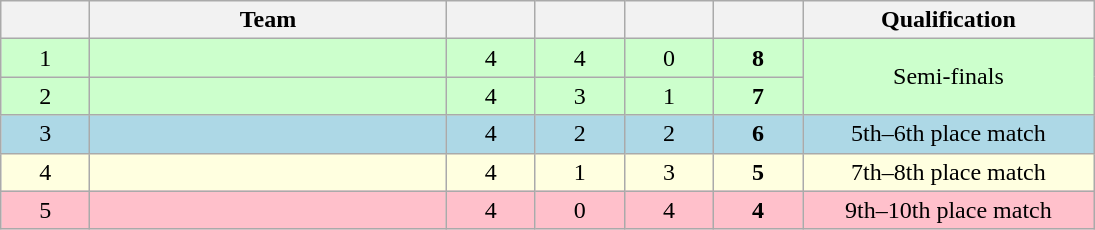<table class=wikitable style="text-align:center" width=730>
<tr>
<th width=5.5%></th>
<th width=22%>Team</th>
<th width=5.5%></th>
<th width=5.5%></th>
<th width=5.5%></th>
<th width=5.5%></th>
<th width=18%>Qualification</th>
</tr>
<tr bgcolor=ccffcc>
<td>1</td>
<td style="text-align:left"></td>
<td>4</td>
<td>4</td>
<td>0</td>
<td><strong>8</strong></td>
<td rowspan=2>Semi-finals</td>
</tr>
<tr bgcolor=ccffcc>
<td>2</td>
<td style="text-align:left"></td>
<td>4</td>
<td>3</td>
<td>1</td>
<td><strong>7</strong></td>
</tr>
<tr bgcolor=lightblue>
<td>3</td>
<td style="text-align:left"></td>
<td>4</td>
<td>2</td>
<td>2</td>
<td><strong>6</strong></td>
<td>5th–6th place match</td>
</tr>
<tr bgcolor=lightyellow>
<td>4</td>
<td style="text-align:left"></td>
<td>4</td>
<td>1</td>
<td>3</td>
<td><strong>5</strong></td>
<td>7th–8th place match</td>
</tr>
<tr bgcolor=pink>
<td>5</td>
<td style="text-align:left"></td>
<td>4</td>
<td>0</td>
<td>4</td>
<td><strong>4</strong></td>
<td>9th–10th place match</td>
</tr>
</table>
